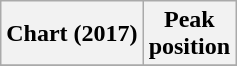<table class="wikitable sortable plainrowheaders" style="text-align:center">
<tr>
<th scope="col">Chart (2017)</th>
<th scope="col">Peak<br>position</th>
</tr>
<tr>
</tr>
</table>
